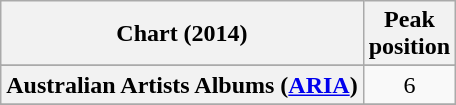<table class="wikitable sortable plainrowheaders">
<tr>
<th scope="col">Chart (2014)</th>
<th scope="col">Peak<br>position</th>
</tr>
<tr>
</tr>
<tr>
<th scope="row">Australian Artists Albums (<a href='#'>ARIA</a>)</th>
<td style="text-align:center;">6</td>
</tr>
<tr>
</tr>
</table>
